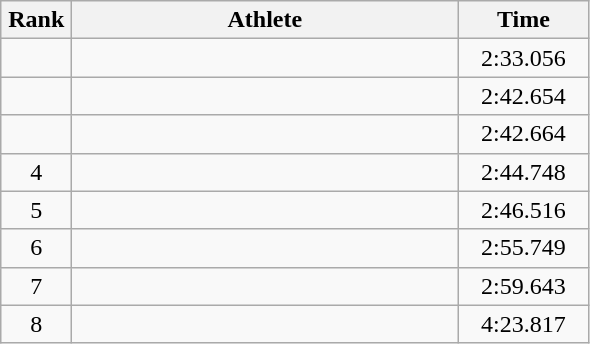<table class=wikitable sortable| style="text-align:center">
<tr>
<th width=40>Rank</th>
<th width=250>Athlete</th>
<th width=80>Time</th>
</tr>
<tr>
<td></td>
<td align=left></td>
<td>2:33.056</td>
</tr>
<tr>
<td></td>
<td align=left></td>
<td>2:42.654</td>
</tr>
<tr>
<td></td>
<td align=left></td>
<td>2:42.664</td>
</tr>
<tr>
<td>4</td>
<td align=left></td>
<td>2:44.748</td>
</tr>
<tr>
<td>5</td>
<td align=left></td>
<td>2:46.516</td>
</tr>
<tr>
<td>6</td>
<td align=left></td>
<td>2:55.749</td>
</tr>
<tr>
<td>7</td>
<td align=left></td>
<td>2:59.643</td>
</tr>
<tr>
<td>8</td>
<td align=left></td>
<td>4:23.817</td>
</tr>
</table>
